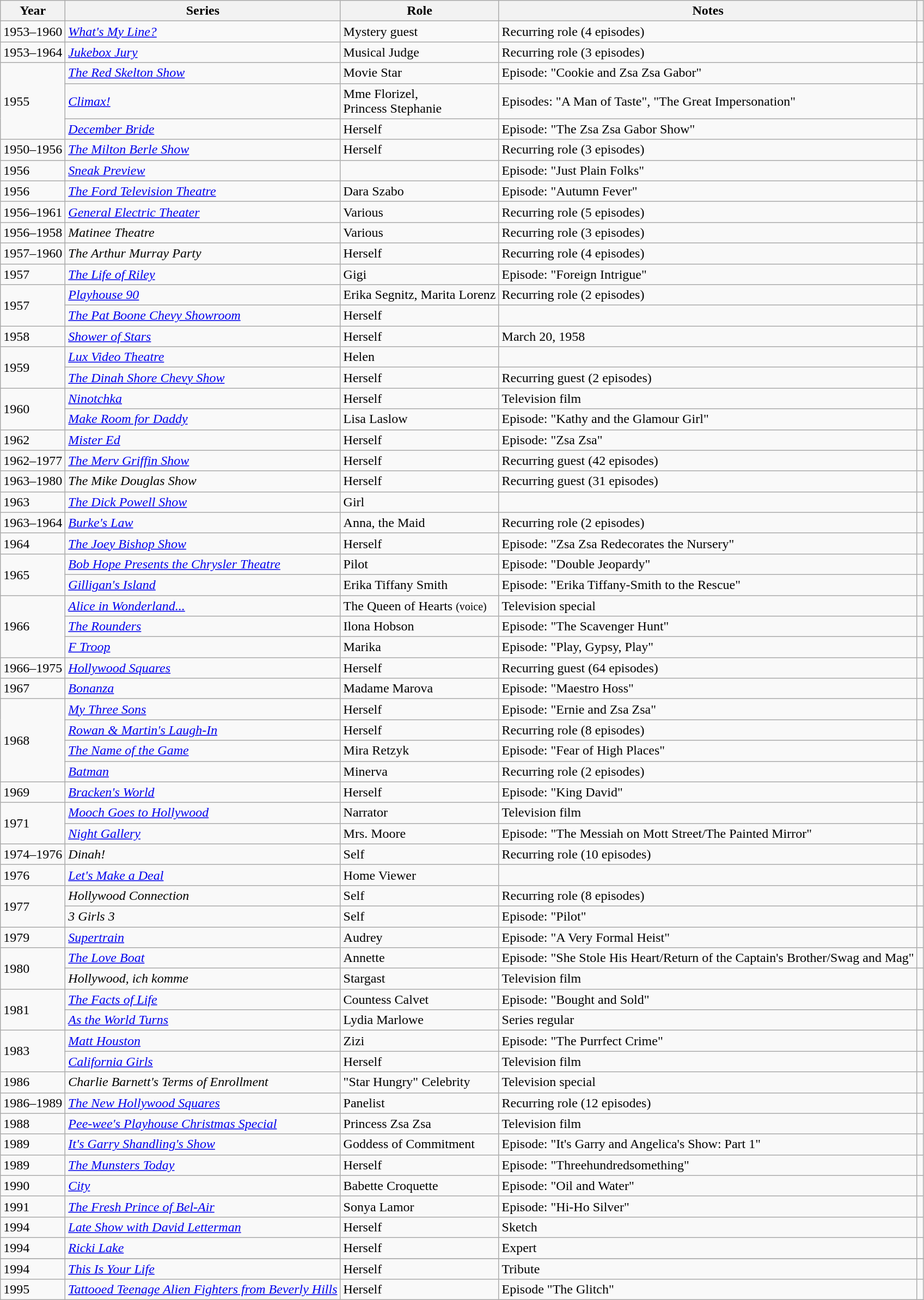<table class="wikitable">
<tr>
<th>Year</th>
<th>Series</th>
<th>Role</th>
<th>Notes</th>
<th></th>
</tr>
<tr>
<td>1953–1960</td>
<td><em><a href='#'>What's My Line?</a></em></td>
<td>Mystery guest</td>
<td>Recurring role (4 episodes)</td>
<td></td>
</tr>
<tr>
<td>1953–1964</td>
<td><em><a href='#'>Jukebox Jury</a></em></td>
<td>Musical Judge</td>
<td>Recurring role (3 episodes)</td>
<td></td>
</tr>
<tr>
<td rowspan="3">1955</td>
<td><em><a href='#'>The Red Skelton Show</a></em></td>
<td>Movie Star</td>
<td>Episode: "Cookie and Zsa Zsa Gabor"</td>
<td></td>
</tr>
<tr>
<td><em><a href='#'>Climax!</a></em></td>
<td>Mme Florizel,<br>Princess Stephanie</td>
<td>Episodes: "A Man of Taste", "The Great Impersonation"</td>
<td></td>
</tr>
<tr>
<td><em><a href='#'>December Bride</a></em></td>
<td>Herself</td>
<td>Episode: "The Zsa Zsa Gabor Show"</td>
<td></td>
</tr>
<tr>
<td rowspan="1">1950–1956</td>
<td><a href='#'><em>The Milton Berle Show</em></a></td>
<td>Herself</td>
<td>Recurring role (3 episodes)</td>
<td></td>
</tr>
<tr>
<td rowspan="1">1956</td>
<td><em><a href='#'>Sneak Preview</a></em></td>
<td></td>
<td>Episode: "Just Plain Folks"</td>
<td></td>
</tr>
<tr>
<td rowspan="1">1956</td>
<td><em><a href='#'>The Ford Television Theatre</a></em></td>
<td>Dara Szabo</td>
<td>Episode: "Autumn Fever"</td>
<td></td>
</tr>
<tr>
<td>1956–1961</td>
<td><em><a href='#'>General Electric Theater</a></em></td>
<td>Various</td>
<td>Recurring role (5 episodes)</td>
<td></td>
</tr>
<tr>
<td>1956–1958</td>
<td><em>Matinee Theatre</em></td>
<td>Various</td>
<td>Recurring role (3 episodes)</td>
<td></td>
</tr>
<tr>
<td>1957–1960</td>
<td><em>The Arthur Murray Party</em></td>
<td>Herself</td>
<td>Recurring role (4 episodes)</td>
<td></td>
</tr>
<tr>
<td rowspan="1">1957</td>
<td><em><a href='#'>The Life of Riley</a></em></td>
<td>Gigi</td>
<td>Episode: "Foreign Intrigue"</td>
<td></td>
</tr>
<tr>
<td rowspan="2">1957</td>
<td><em><a href='#'>Playhouse 90</a></em></td>
<td>Erika Segnitz, Marita Lorenz</td>
<td>Recurring role (2 episodes)</td>
<td></td>
</tr>
<tr>
<td><em><a href='#'>The Pat Boone Chevy Showroom</a></em></td>
<td>Herself</td>
<td></td>
<td></td>
</tr>
<tr>
<td>1958</td>
<td><em><a href='#'>Shower of Stars</a></em></td>
<td>Herself</td>
<td>March 20, 1958</td>
<td></td>
</tr>
<tr>
<td rowspan="2">1959</td>
<td><em><a href='#'>Lux Video Theatre</a></em></td>
<td>Helen</td>
<td></td>
<td></td>
</tr>
<tr>
<td><em><a href='#'>The Dinah Shore Chevy Show</a></em></td>
<td>Herself</td>
<td>Recurring guest (2 episodes)</td>
<td></td>
</tr>
<tr>
<td rowspan="2">1960</td>
<td><em><a href='#'>Ninotchka</a></em></td>
<td>Herself</td>
<td>Television film</td>
<td></td>
</tr>
<tr>
<td><a href='#'><em>Make Room for Daddy</em></a></td>
<td>Lisa Laslow</td>
<td>Episode: "Kathy and the Glamour Girl"</td>
<td></td>
</tr>
<tr>
<td>1962</td>
<td><em><a href='#'>Mister Ed</a></em></td>
<td>Herself</td>
<td>Episode: "Zsa Zsa"</td>
<td></td>
</tr>
<tr>
<td>1962–1977</td>
<td><em><a href='#'>The Merv Griffin Show</a></em></td>
<td>Herself</td>
<td>Recurring guest (42 episodes)</td>
<td></td>
</tr>
<tr>
<td>1963–1980</td>
<td><em>The Mike Douglas Show</em></td>
<td>Herself</td>
<td>Recurring guest (31 episodes)</td>
<td></td>
</tr>
<tr>
<td>1963</td>
<td><em><a href='#'>The Dick Powell Show</a></em></td>
<td>Girl</td>
<td></td>
<td></td>
</tr>
<tr>
<td>1963–1964</td>
<td><em><a href='#'>Burke's Law</a></em></td>
<td>Anna, the Maid</td>
<td>Recurring role (2 episodes)</td>
<td></td>
</tr>
<tr>
<td>1964</td>
<td><em><a href='#'>The Joey Bishop Show</a></em></td>
<td>Herself</td>
<td>Episode: "Zsa Zsa Redecorates the Nursery"</td>
<td></td>
</tr>
<tr>
<td rowspan="2">1965</td>
<td><em><a href='#'>Bob Hope Presents the Chrysler Theatre</a></em></td>
<td>Pilot</td>
<td>Episode: "Double Jeopardy"</td>
<td></td>
</tr>
<tr>
<td><em><a href='#'>Gilligan's Island</a></em></td>
<td>Erika Tiffany Smith</td>
<td>Episode: "Erika Tiffany-Smith to the Rescue"</td>
<td></td>
</tr>
<tr>
<td rowspan="3">1966</td>
<td><em><a href='#'>Alice in Wonderland...</a></em></td>
<td>The Queen of Hearts <small>(voice)</small></td>
<td>Television special</td>
<td></td>
</tr>
<tr>
<td><em><a href='#'>The Rounders</a></em></td>
<td>Ilona Hobson</td>
<td>Episode: "The Scavenger Hunt"</td>
<td></td>
</tr>
<tr>
<td><em><a href='#'>F Troop</a></em></td>
<td>Marika</td>
<td>Episode: "Play, Gypsy, Play"</td>
<td></td>
</tr>
<tr>
<td>1966–1975</td>
<td><em><a href='#'>Hollywood Squares</a></em></td>
<td>Herself</td>
<td>Recurring guest (64 episodes)</td>
<td></td>
</tr>
<tr>
<td>1967</td>
<td><em><a href='#'>Bonanza</a></em></td>
<td>Madame Marova</td>
<td>Episode: "Maestro Hoss"</td>
<td></td>
</tr>
<tr>
<td rowspan="4">1968</td>
<td><em><a href='#'>My Three Sons</a></em></td>
<td>Herself</td>
<td>Episode: "Ernie and Zsa Zsa"</td>
<td></td>
</tr>
<tr>
<td><em><a href='#'>Rowan & Martin's Laugh-In</a></em></td>
<td>Herself</td>
<td>Recurring role (8 episodes)</td>
<td></td>
</tr>
<tr>
<td><em><a href='#'>The Name of the Game</a></em></td>
<td>Mira Retzyk</td>
<td>Episode: "Fear of High Places"</td>
<td></td>
</tr>
<tr>
<td><em><a href='#'>Batman</a></em></td>
<td>Minerva</td>
<td>Recurring role (2 episodes)</td>
<td></td>
</tr>
<tr>
<td>1969</td>
<td><em><a href='#'>Bracken's World</a></em></td>
<td>Herself</td>
<td>Episode: "King David"</td>
<td></td>
</tr>
<tr>
<td rowspan="2">1971</td>
<td><em><a href='#'>Mooch Goes to Hollywood</a></em></td>
<td>Narrator</td>
<td>Television film</td>
<td></td>
</tr>
<tr>
<td><em><a href='#'>Night Gallery</a></em></td>
<td>Mrs. Moore</td>
<td>Episode: "The Messiah on Mott Street/The Painted Mirror"</td>
<td></td>
</tr>
<tr>
<td>1974–1976</td>
<td><em>Dinah!</em></td>
<td>Self</td>
<td>Recurring role (10 episodes)</td>
<td></td>
</tr>
<tr>
<td>1976</td>
<td><em><a href='#'>Let's Make a Deal</a></em></td>
<td>Home Viewer</td>
<td></td>
<td></td>
</tr>
<tr>
<td rowspan="2">1977</td>
<td><em>Hollywood Connection</em></td>
<td>Self</td>
<td>Recurring role (8 episodes)</td>
<td></td>
</tr>
<tr>
<td><em>3 Girls 3</em></td>
<td>Self</td>
<td>Episode: "Pilot"</td>
<td></td>
</tr>
<tr>
<td>1979</td>
<td><em><a href='#'>Supertrain</a></em></td>
<td>Audrey</td>
<td>Episode: "A Very Formal Heist"</td>
<td></td>
</tr>
<tr>
<td rowspan="2">1980</td>
<td><em><a href='#'>The Love Boat</a></em></td>
<td>Annette</td>
<td>Episode: "She Stole His Heart/Return of the Captain's Brother/Swag and Mag"</td>
<td></td>
</tr>
<tr>
<td><em>Hollywood, ich komme</em></td>
<td>Stargast</td>
<td>Television film</td>
<td></td>
</tr>
<tr>
<td rowspan="2">1981</td>
<td><em><a href='#'>The Facts of Life</a></em></td>
<td>Countess Calvet</td>
<td>Episode: "Bought and Sold"</td>
<td></td>
</tr>
<tr>
<td><em><a href='#'>As the World Turns</a></em></td>
<td>Lydia Marlowe</td>
<td>Series regular</td>
<td></td>
</tr>
<tr>
<td rowspan="2">1983</td>
<td><em><a href='#'>Matt Houston</a></em></td>
<td>Zizi</td>
<td>Episode: "The Purrfect Crime"</td>
<td></td>
</tr>
<tr>
<td><em><a href='#'>California Girls</a></em></td>
<td>Herself</td>
<td>Television film</td>
<td></td>
</tr>
<tr>
<td>1986</td>
<td><em>Charlie Barnett's Terms of Enrollment</em></td>
<td>"Star Hungry" Celebrity</td>
<td>Television special</td>
<td></td>
</tr>
<tr>
<td>1986–1989</td>
<td><em><a href='#'>The New Hollywood Squares</a></em></td>
<td>Panelist</td>
<td>Recurring role (12 episodes)</td>
<td></td>
</tr>
<tr>
<td>1988</td>
<td><em><a href='#'>Pee-wee's Playhouse Christmas Special</a></em></td>
<td>Princess Zsa Zsa</td>
<td>Television film</td>
<td></td>
</tr>
<tr>
<td>1989</td>
<td><em><a href='#'>It's Garry Shandling's Show</a></em></td>
<td>Goddess of Commitment</td>
<td>Episode: "It's Garry and Angelica's Show: Part 1"</td>
<td></td>
</tr>
<tr>
<td>1989</td>
<td><em><a href='#'>The Munsters Today</a></em></td>
<td>Herself</td>
<td>Episode: "Threehundredsomething"</td>
<td></td>
</tr>
<tr>
<td>1990</td>
<td><em><a href='#'>City</a></em></td>
<td>Babette Croquette</td>
<td>Episode: "Oil and Water"</td>
<td></td>
</tr>
<tr>
<td>1991</td>
<td><em><a href='#'>The Fresh Prince of Bel-Air</a></em></td>
<td>Sonya Lamor</td>
<td>Episode: "Hi-Ho Silver"</td>
<td></td>
</tr>
<tr>
<td>1994</td>
<td><em><a href='#'>Late Show with David Letterman</a></em></td>
<td>Herself</td>
<td>Sketch</td>
<td></td>
</tr>
<tr>
<td>1994</td>
<td><em><a href='#'>Ricki Lake</a></em></td>
<td>Herself</td>
<td>Expert</td>
<td></td>
</tr>
<tr>
</tr>
<tr>
<td>1994</td>
<td><em><a href='#'>This Is Your Life</a></em></td>
<td>Herself</td>
<td>Tribute</td>
<td></td>
</tr>
<tr>
<td>1995</td>
<td><em><a href='#'>Tattooed Teenage Alien Fighters from Beverly Hills</a></em></td>
<td>Herself</td>
<td>Episode "The Glitch"</td>
<td></td>
</tr>
</table>
